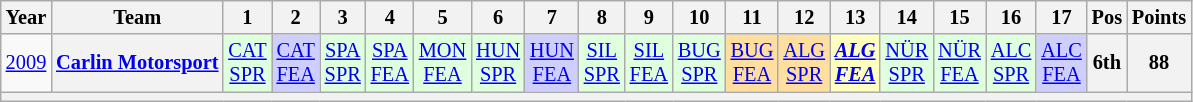<table class="wikitable" style="text-align:center; font-size:85%">
<tr>
<th>Year</th>
<th>Team</th>
<th>1</th>
<th>2</th>
<th>3</th>
<th>4</th>
<th>5</th>
<th>6</th>
<th>7</th>
<th>8</th>
<th>9</th>
<th>10</th>
<th>11</th>
<th>12</th>
<th>13</th>
<th>14</th>
<th>15</th>
<th>16</th>
<th>17</th>
<th>Pos</th>
<th>Points</th>
</tr>
<tr>
<td><a href='#'>2009</a></td>
<th nowrap><a href='#'>Carlin Motorsport</a></th>
<td style="background:#DFFFDF;"><a href='#'>CAT<br>SPR</a><br></td>
<td style="background:#CFCFFF;"><a href='#'>CAT<br>FEA</a><br></td>
<td style="background:#DFFFDF;"><a href='#'>SPA<br>SPR</a><br></td>
<td style="background:#DFFFDF;"><a href='#'>SPA<br>FEA</a><br></td>
<td style="background:#DFFFDF;"><a href='#'>MON<br>FEA</a><br></td>
<td style="background:#DFFFDF;"><a href='#'>HUN<br>SPR</a><br></td>
<td style="background:#CFCFFF;"><a href='#'>HUN<br>FEA</a><br></td>
<td style="background:#DFFFDF;"><a href='#'>SIL<br>SPR</a><br></td>
<td style="background:#DFFFDF;"><a href='#'>SIL<br>FEA</a><br></td>
<td style="background:#DFFFDF;"><a href='#'>BUG<br>SPR</a><br></td>
<td style="background:#FFDF9F;"><a href='#'>BUG<br>FEA</a><br></td>
<td style="background:#FFDF9F;"><a href='#'>ALG<br>SPR</a><br></td>
<td style="background:#FFFFBF;"><strong><em><a href='#'>ALG<br>FEA</a></em></strong><br></td>
<td style="background:#DFFFDF;"><a href='#'>NÜR<br>SPR</a><br></td>
<td style="background:#DFFFDF;"><a href='#'>NÜR<br>FEA</a><br></td>
<td style="background:#DFFFDF;"><a href='#'>ALC<br>SPR</a><br></td>
<td style="background:#CFCFFF;"><a href='#'>ALC<br>FEA</a><br></td>
<th>6th</th>
<th>88</th>
</tr>
<tr>
<th colspan="21"></th>
</tr>
</table>
